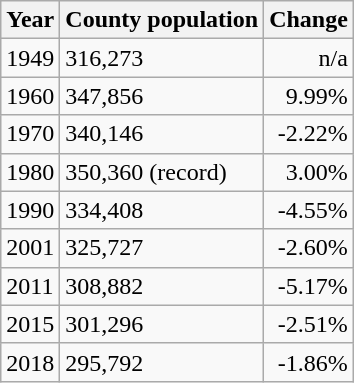<table class="wikitable">
<tr>
<th>Year</th>
<th>County population</th>
<th>Change</th>
</tr>
<tr>
<td>1949</td>
<td>316,273</td>
<td align="right">n/a</td>
</tr>
<tr>
<td>1960</td>
<td> 347,856</td>
<td align="right">9.99%</td>
</tr>
<tr>
<td>1970</td>
<td> 340,146</td>
<td align="right">-2.22%</td>
</tr>
<tr>
<td>1980</td>
<td> 350,360 (record)</td>
<td align="right">3.00%</td>
</tr>
<tr>
<td>1990</td>
<td> 334,408</td>
<td align="right">-4.55%</td>
</tr>
<tr>
<td>2001</td>
<td> 325,727</td>
<td align="right">-2.60%</td>
</tr>
<tr>
<td>2011</td>
<td> 308,882</td>
<td align="right">-5.17%</td>
</tr>
<tr>
<td>2015</td>
<td> 301,296</td>
<td align="right">-2.51%</td>
</tr>
<tr>
<td>2018</td>
<td> 295,792</td>
<td align="right">-1.86%</td>
</tr>
</table>
